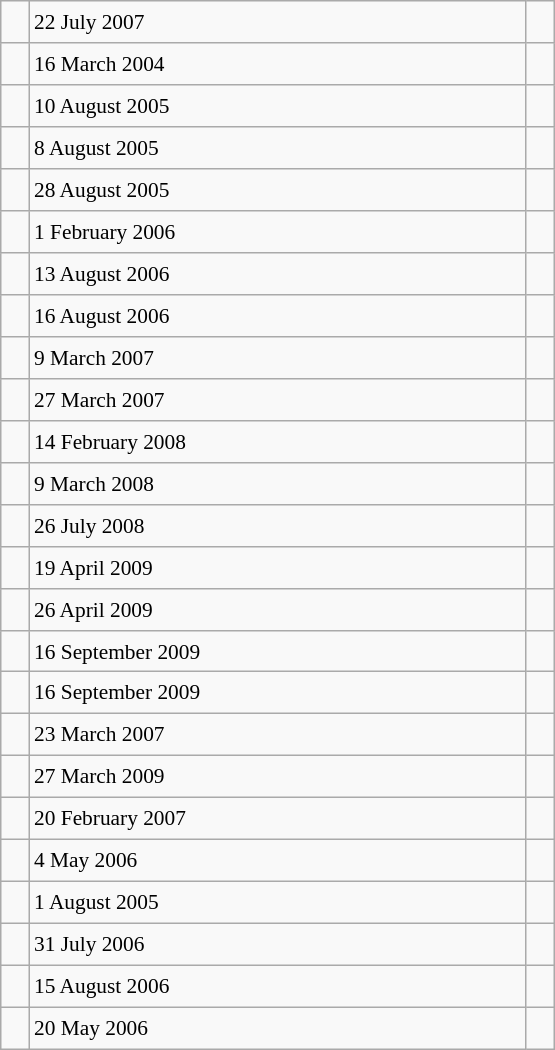<table class="wikitable" style="font-size: 89%; float: left; width: 26em; margin-right: 1em; height: 700px">
<tr>
<td></td>
<td>22 July 2007</td>
<td></td>
</tr>
<tr>
<td></td>
<td>16 March 2004</td>
<td></td>
</tr>
<tr>
<td></td>
<td>10 August 2005</td>
<td></td>
</tr>
<tr>
<td></td>
<td>8 August 2005</td>
<td></td>
</tr>
<tr>
<td></td>
<td>28 August 2005</td>
<td></td>
</tr>
<tr>
<td></td>
<td>1 February 2006</td>
<td></td>
</tr>
<tr>
<td></td>
<td>13 August 2006</td>
<td></td>
</tr>
<tr>
<td></td>
<td>16 August 2006</td>
<td></td>
</tr>
<tr>
<td></td>
<td>9 March 2007</td>
<td></td>
</tr>
<tr>
<td></td>
<td>27 March 2007</td>
<td></td>
</tr>
<tr>
<td></td>
<td>14 February 2008</td>
<td></td>
</tr>
<tr>
<td></td>
<td>9 March 2008</td>
<td></td>
</tr>
<tr>
<td></td>
<td>26 July 2008</td>
<td></td>
</tr>
<tr>
<td></td>
<td>19 April 2009</td>
<td></td>
</tr>
<tr>
<td></td>
<td>26 April 2009</td>
<td></td>
</tr>
<tr>
<td></td>
<td>16 September 2009</td>
<td></td>
</tr>
<tr>
<td></td>
<td>16 September 2009</td>
<td></td>
</tr>
<tr>
<td></td>
<td>23 March 2007</td>
<td></td>
</tr>
<tr>
<td></td>
<td>27 March 2009</td>
<td></td>
</tr>
<tr>
<td></td>
<td>20 February 2007</td>
<td></td>
</tr>
<tr>
<td></td>
<td>4 May 2006</td>
<td></td>
</tr>
<tr>
<td></td>
<td>1 August 2005</td>
<td></td>
</tr>
<tr>
<td></td>
<td>31 July 2006</td>
<td></td>
</tr>
<tr>
<td></td>
<td>15 August 2006</td>
<td></td>
</tr>
<tr>
<td></td>
<td>20 May 2006</td>
<td></td>
</tr>
</table>
